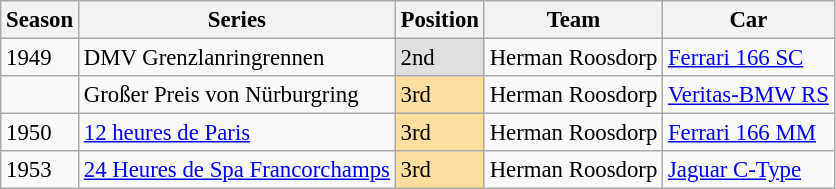<table class="wikitable" style="font-size: 95%;">
<tr>
<th>Season</th>
<th>Series</th>
<th>Position</th>
<th>Team</th>
<th>Car</th>
</tr>
<tr>
<td>1949</td>
<td>DMV Grenzlanringrennen  </td>
<td style="background:#dfdfdf;">2nd</td>
<td>Herman Roosdorp</td>
<td><a href='#'>Ferrari 166 SC</a></td>
</tr>
<tr>
<td></td>
<td>Großer Preis von Nürburgring  </td>
<td style="background:#ffdf9f;">3rd</td>
<td>Herman Roosdorp</td>
<td><a href='#'>Veritas-BMW RS</a></td>
</tr>
<tr>
<td>1950</td>
<td><a href='#'>12 heures de Paris</a>  </td>
<td style="background:#ffdf9f;">3rd</td>
<td>Herman Roosdorp</td>
<td><a href='#'>Ferrari 166 MM</a></td>
</tr>
<tr>
<td>1953</td>
<td><a href='#'>24 Heures de Spa Francorchamps</a>  </td>
<td style="background:#ffdf9f;">3rd</td>
<td>Herman Roosdorp</td>
<td><a href='#'>Jaguar C-Type</a></td>
</tr>
</table>
